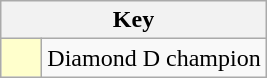<table class="wikitable" style="text-align: center;">
<tr>
<th colspan=2>Key</th>
</tr>
<tr>
<td style="background:#ffffcc; width:20px;"></td>
<td align=left>Diamond D champion</td>
</tr>
</table>
